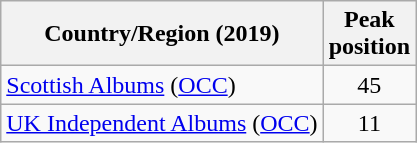<table class="wikitable sortable" style=margin-bottom:0;>
<tr>
<th>Country/Region (2019)</th>
<th>Peak<br>position</th>
</tr>
<tr>
<td><a href='#'>Scottish Albums</a> (<a href='#'>OCC</a>)</td>
<td align="center">45</td>
</tr>
<tr>
<td><a href='#'>UK Independent Albums</a> (<a href='#'>OCC</a>)</td>
<td align="center">11</td>
</tr>
</table>
